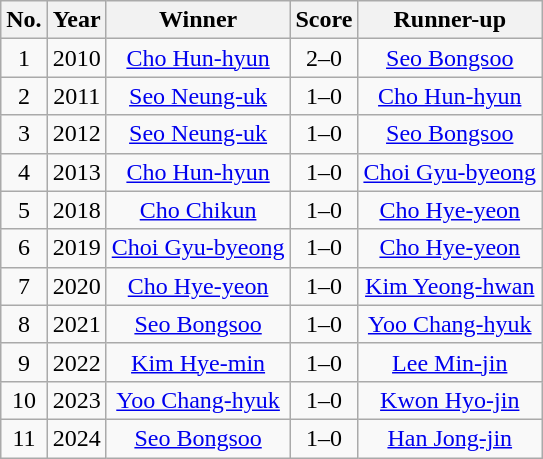<table class="wikitable" style="text-align: center;">
<tr>
<th>No.</th>
<th>Year</th>
<th>Winner</th>
<th>Score</th>
<th>Runner-up</th>
</tr>
<tr>
<td>1</td>
<td>2010</td>
<td><a href='#'>Cho Hun-hyun</a></td>
<td>2–0</td>
<td><a href='#'>Seo Bongsoo</a></td>
</tr>
<tr>
<td>2</td>
<td>2011</td>
<td><a href='#'>Seo Neung-uk</a></td>
<td>1–0</td>
<td><a href='#'>Cho Hun-hyun</a></td>
</tr>
<tr>
<td>3</td>
<td>2012</td>
<td><a href='#'>Seo Neung-uk</a></td>
<td>1–0</td>
<td><a href='#'>Seo Bongsoo</a></td>
</tr>
<tr>
<td>4</td>
<td>2013</td>
<td><a href='#'>Cho Hun-hyun</a></td>
<td>1–0</td>
<td><a href='#'>Choi Gyu-byeong</a></td>
</tr>
<tr>
<td>5</td>
<td>2018</td>
<td><a href='#'>Cho Chikun</a></td>
<td>1–0</td>
<td><a href='#'>Cho Hye-yeon</a></td>
</tr>
<tr>
<td>6</td>
<td>2019</td>
<td><a href='#'>Choi Gyu-byeong</a></td>
<td>1–0</td>
<td><a href='#'>Cho Hye-yeon</a></td>
</tr>
<tr>
<td>7</td>
<td>2020</td>
<td><a href='#'>Cho Hye-yeon</a></td>
<td>1–0</td>
<td><a href='#'>Kim Yeong-hwan</a></td>
</tr>
<tr>
<td>8</td>
<td>2021</td>
<td><a href='#'>Seo Bongsoo</a></td>
<td>1–0</td>
<td><a href='#'>Yoo Chang-hyuk</a></td>
</tr>
<tr>
<td>9</td>
<td>2022</td>
<td><a href='#'>Kim Hye-min</a></td>
<td>1–0</td>
<td><a href='#'>Lee Min-jin</a></td>
</tr>
<tr>
<td>10</td>
<td>2023</td>
<td><a href='#'>Yoo Chang-hyuk</a></td>
<td>1–0</td>
<td><a href='#'>Kwon Hyo-jin</a></td>
</tr>
<tr>
<td>11</td>
<td>2024</td>
<td><a href='#'>Seo Bongsoo</a></td>
<td>1–0</td>
<td><a href='#'>Han Jong-jin</a></td>
</tr>
</table>
